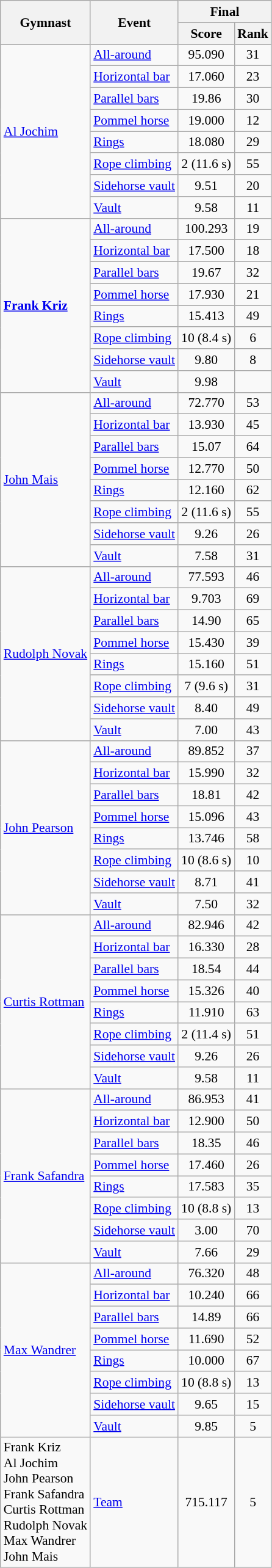<table class=wikitable style="font-size:90%">
<tr>
<th rowspan=2>Gymnast</th>
<th rowspan=2>Event</th>
<th colspan=2>Final</th>
</tr>
<tr>
<th>Score</th>
<th>Rank</th>
</tr>
<tr>
<td rowspan=8><a href='#'>Al Jochim</a></td>
<td><a href='#'>All-around</a></td>
<td align=center>95.090</td>
<td align=center>31</td>
</tr>
<tr>
<td><a href='#'>Horizontal bar</a></td>
<td align=center>17.060</td>
<td align=center>23</td>
</tr>
<tr>
<td><a href='#'>Parallel bars</a></td>
<td align=center>19.86</td>
<td align=center>30</td>
</tr>
<tr>
<td><a href='#'>Pommel horse</a></td>
<td align=center>19.000</td>
<td align=center>12</td>
</tr>
<tr>
<td><a href='#'>Rings</a></td>
<td align=center>18.080</td>
<td align=center>29</td>
</tr>
<tr>
<td><a href='#'>Rope climbing</a></td>
<td align=center>2 (11.6 s)</td>
<td align=center>55</td>
</tr>
<tr>
<td><a href='#'>Sidehorse vault</a></td>
<td align=center>9.51</td>
<td align=center>20</td>
</tr>
<tr>
<td><a href='#'>Vault</a></td>
<td align=center>9.58</td>
<td align=center>11</td>
</tr>
<tr>
<td rowspan=8><strong><a href='#'>Frank Kriz</a></strong></td>
<td><a href='#'>All-around</a></td>
<td align=center>100.293</td>
<td align=center>19</td>
</tr>
<tr>
<td><a href='#'>Horizontal bar</a></td>
<td align=center>17.500</td>
<td align=center>18</td>
</tr>
<tr>
<td><a href='#'>Parallel bars</a></td>
<td align=center>19.67</td>
<td align=center>32</td>
</tr>
<tr>
<td><a href='#'>Pommel horse</a></td>
<td align=center>17.930</td>
<td align=center>21</td>
</tr>
<tr>
<td><a href='#'>Rings</a></td>
<td align=center>15.413</td>
<td align=center>49</td>
</tr>
<tr>
<td><a href='#'>Rope climbing</a></td>
<td align=center>10 (8.4 s)</td>
<td align=center>6</td>
</tr>
<tr>
<td><a href='#'>Sidehorse vault</a></td>
<td align=center>9.80</td>
<td align=center>8</td>
</tr>
<tr>
<td><a href='#'>Vault</a></td>
<td align=center>9.98</td>
<td align=center></td>
</tr>
<tr>
<td rowspan=8><a href='#'>John Mais</a></td>
<td><a href='#'>All-around</a></td>
<td align=center>72.770</td>
<td align=center>53</td>
</tr>
<tr>
<td><a href='#'>Horizontal bar</a></td>
<td align=center>13.930</td>
<td align=center>45</td>
</tr>
<tr>
<td><a href='#'>Parallel bars</a></td>
<td align=center>15.07</td>
<td align=center>64</td>
</tr>
<tr>
<td><a href='#'>Pommel horse</a></td>
<td align=center>12.770</td>
<td align=center>50</td>
</tr>
<tr>
<td><a href='#'>Rings</a></td>
<td align=center>12.160</td>
<td align=center>62</td>
</tr>
<tr>
<td><a href='#'>Rope climbing</a></td>
<td align=center>2 (11.6 s)</td>
<td align=center>55</td>
</tr>
<tr>
<td><a href='#'>Sidehorse vault</a></td>
<td align=center>9.26</td>
<td align=center>26</td>
</tr>
<tr>
<td><a href='#'>Vault</a></td>
<td align=center>7.58</td>
<td align=center>31</td>
</tr>
<tr>
<td rowspan=8><a href='#'>Rudolph Novak</a></td>
<td><a href='#'>All-around</a></td>
<td align=center>77.593</td>
<td align=center>46</td>
</tr>
<tr>
<td><a href='#'>Horizontal bar</a></td>
<td align=center>9.703</td>
<td align=center>69</td>
</tr>
<tr>
<td><a href='#'>Parallel bars</a></td>
<td align=center>14.90</td>
<td align=center>65</td>
</tr>
<tr>
<td><a href='#'>Pommel horse</a></td>
<td align=center>15.430</td>
<td align=center>39</td>
</tr>
<tr>
<td><a href='#'>Rings</a></td>
<td align=center>15.160</td>
<td align=center>51</td>
</tr>
<tr>
<td><a href='#'>Rope climbing</a></td>
<td align=center>7 (9.6 s)</td>
<td align=center>31</td>
</tr>
<tr>
<td><a href='#'>Sidehorse vault</a></td>
<td align=center>8.40</td>
<td align=center>49</td>
</tr>
<tr>
<td><a href='#'>Vault</a></td>
<td align=center>7.00</td>
<td align=center>43</td>
</tr>
<tr>
<td rowspan=8><a href='#'>John Pearson</a></td>
<td><a href='#'>All-around</a></td>
<td align=center>89.852</td>
<td align=center>37</td>
</tr>
<tr>
<td><a href='#'>Horizontal bar</a></td>
<td align=center>15.990</td>
<td align=center>32</td>
</tr>
<tr>
<td><a href='#'>Parallel bars</a></td>
<td align=center>18.81</td>
<td align=center>42</td>
</tr>
<tr>
<td><a href='#'>Pommel horse</a></td>
<td align=center>15.096</td>
<td align=center>43</td>
</tr>
<tr>
<td><a href='#'>Rings</a></td>
<td align=center>13.746</td>
<td align=center>58</td>
</tr>
<tr>
<td><a href='#'>Rope climbing</a></td>
<td align=center>10 (8.6 s)</td>
<td align=center>10</td>
</tr>
<tr>
<td><a href='#'>Sidehorse vault</a></td>
<td align=center>8.71</td>
<td align=center>41</td>
</tr>
<tr>
<td><a href='#'>Vault</a></td>
<td align=center>7.50</td>
<td align=center>32</td>
</tr>
<tr>
<td rowspan=8><a href='#'>Curtis Rottman</a></td>
<td><a href='#'>All-around</a></td>
<td align=center>82.946</td>
<td align=center>42</td>
</tr>
<tr>
<td><a href='#'>Horizontal bar</a></td>
<td align=center>16.330</td>
<td align=center>28</td>
</tr>
<tr>
<td><a href='#'>Parallel bars</a></td>
<td align=center>18.54</td>
<td align=center>44</td>
</tr>
<tr>
<td><a href='#'>Pommel horse</a></td>
<td align=center>15.326</td>
<td align=center>40</td>
</tr>
<tr>
<td><a href='#'>Rings</a></td>
<td align=center>11.910</td>
<td align=center>63</td>
</tr>
<tr>
<td><a href='#'>Rope climbing</a></td>
<td align=center>2 (11.4 s)</td>
<td align=center>51</td>
</tr>
<tr>
<td><a href='#'>Sidehorse vault</a></td>
<td align=center>9.26</td>
<td align=center>26</td>
</tr>
<tr>
<td><a href='#'>Vault</a></td>
<td align=center>9.58</td>
<td align=center>11</td>
</tr>
<tr>
<td rowspan=8><a href='#'>Frank Safandra</a></td>
<td><a href='#'>All-around</a></td>
<td align=center>86.953</td>
<td align=center>41</td>
</tr>
<tr>
<td><a href='#'>Horizontal bar</a></td>
<td align=center>12.900</td>
<td align=center>50</td>
</tr>
<tr>
<td><a href='#'>Parallel bars</a></td>
<td align=center>18.35</td>
<td align=center>46</td>
</tr>
<tr>
<td><a href='#'>Pommel horse</a></td>
<td align=center>17.460</td>
<td align=center>26</td>
</tr>
<tr>
<td><a href='#'>Rings</a></td>
<td align=center>17.583</td>
<td align=center>35</td>
</tr>
<tr>
<td><a href='#'>Rope climbing</a></td>
<td align=center>10 (8.8 s)</td>
<td align=center>13</td>
</tr>
<tr>
<td><a href='#'>Sidehorse vault</a></td>
<td align=center>3.00</td>
<td align=center>70</td>
</tr>
<tr>
<td><a href='#'>Vault</a></td>
<td align=center>7.66</td>
<td align=center>29</td>
</tr>
<tr>
<td rowspan=8><a href='#'>Max Wandrer</a></td>
<td><a href='#'>All-around</a></td>
<td align=center>76.320</td>
<td align=center>48</td>
</tr>
<tr>
<td><a href='#'>Horizontal bar</a></td>
<td align=center>10.240</td>
<td align=center>66</td>
</tr>
<tr>
<td><a href='#'>Parallel bars</a></td>
<td align=center>14.89</td>
<td align=center>66</td>
</tr>
<tr>
<td><a href='#'>Pommel horse</a></td>
<td align=center>11.690</td>
<td align=center>52</td>
</tr>
<tr>
<td><a href='#'>Rings</a></td>
<td align=center>10.000</td>
<td align=center>67</td>
</tr>
<tr>
<td><a href='#'>Rope climbing</a></td>
<td align=center>10 (8.8 s)</td>
<td align=center>13</td>
</tr>
<tr>
<td><a href='#'>Sidehorse vault</a></td>
<td align=center>9.65</td>
<td align=center>15</td>
</tr>
<tr>
<td><a href='#'>Vault</a></td>
<td align=center>9.85</td>
<td align=center>5</td>
</tr>
<tr>
<td>Frank Kriz <br> Al Jochim <br> John Pearson <br> Frank Safandra <br> Curtis Rottman <br> Rudolph Novak <br> Max Wandrer <br> John Mais</td>
<td><a href='#'>Team</a></td>
<td align=center>715.117</td>
<td align=center>5</td>
</tr>
</table>
